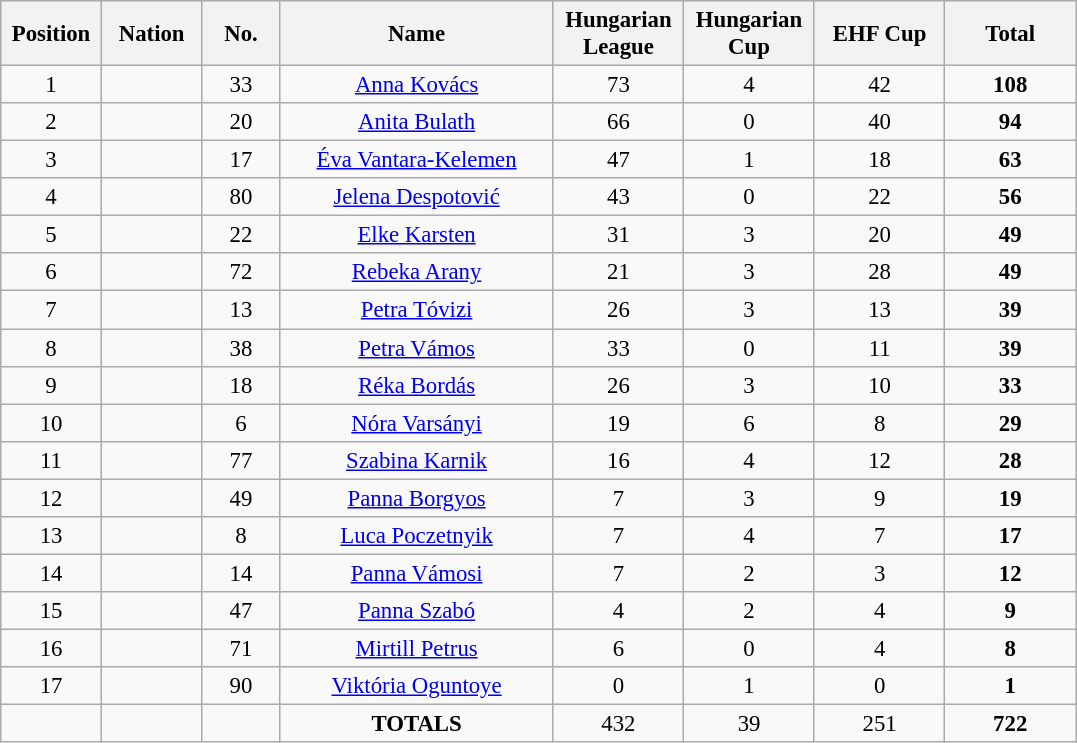<table class="wikitable" style="font-size: 95%; text-align: center;">
<tr>
<th width=60>Position</th>
<th width=60>Nation</th>
<th width=45>No.</th>
<th width=175>Name</th>
<th width=80>Hungarian League</th>
<th width=80>Hungarian Cup</th>
<th width=80>EHF Cup</th>
<th width=80>Total</th>
</tr>
<tr>
<td>1</td>
<td></td>
<td>33</td>
<td><a href='#'>Anna Kovács</a></td>
<td>73</td>
<td>4</td>
<td>42</td>
<td><strong>108</strong></td>
</tr>
<tr>
<td>2</td>
<td></td>
<td>20</td>
<td><a href='#'>Anita Bulath</a></td>
<td>66</td>
<td>0</td>
<td>40</td>
<td><strong>94</strong></td>
</tr>
<tr>
<td>3</td>
<td></td>
<td>17</td>
<td><a href='#'>Éva Vantara-Kelemen</a></td>
<td>47</td>
<td>1</td>
<td>18</td>
<td><strong>63</strong></td>
</tr>
<tr>
<td>4</td>
<td></td>
<td>80</td>
<td><a href='#'>Jelena Despotović</a></td>
<td>43</td>
<td>0</td>
<td>22</td>
<td><strong>56</strong></td>
</tr>
<tr>
<td>5</td>
<td></td>
<td>22</td>
<td><a href='#'>Elke Karsten</a></td>
<td>31</td>
<td>3</td>
<td>20</td>
<td><strong>49</strong></td>
</tr>
<tr>
<td>6</td>
<td></td>
<td>72</td>
<td><a href='#'>Rebeka Arany</a></td>
<td>21</td>
<td>3</td>
<td>28</td>
<td><strong>49</strong></td>
</tr>
<tr>
<td>7</td>
<td></td>
<td>13</td>
<td><a href='#'>Petra Tóvizi</a></td>
<td>26</td>
<td>3</td>
<td>13</td>
<td><strong>39</strong></td>
</tr>
<tr>
<td>8</td>
<td></td>
<td>38</td>
<td><a href='#'>Petra Vámos</a></td>
<td>33</td>
<td>0</td>
<td>11</td>
<td><strong>39</strong></td>
</tr>
<tr>
<td>9</td>
<td></td>
<td>18</td>
<td><a href='#'>Réka Bordás</a></td>
<td>26</td>
<td>3</td>
<td>10</td>
<td><strong>33</strong></td>
</tr>
<tr>
<td>10</td>
<td></td>
<td>6</td>
<td><a href='#'>Nóra Varsányi</a></td>
<td>19</td>
<td>6</td>
<td>8</td>
<td><strong>29</strong></td>
</tr>
<tr>
<td>11</td>
<td></td>
<td>77</td>
<td><a href='#'>Szabina Karnik</a></td>
<td>16</td>
<td>4</td>
<td>12</td>
<td><strong>28</strong></td>
</tr>
<tr>
<td>12</td>
<td></td>
<td>49</td>
<td><a href='#'>Panna Borgyos</a></td>
<td>7</td>
<td>3</td>
<td>9</td>
<td><strong>19</strong></td>
</tr>
<tr>
<td>13</td>
<td></td>
<td>8</td>
<td><a href='#'>Luca Poczetnyik</a></td>
<td>7</td>
<td>4</td>
<td>7</td>
<td><strong>17</strong></td>
</tr>
<tr>
<td>14</td>
<td></td>
<td>14</td>
<td><a href='#'>Panna Vámosi</a></td>
<td>7</td>
<td>2</td>
<td>3</td>
<td><strong>12</strong></td>
</tr>
<tr>
<td>15</td>
<td></td>
<td>47</td>
<td><a href='#'>Panna Szabó</a></td>
<td>4</td>
<td>2</td>
<td>4</td>
<td><strong>9</strong></td>
</tr>
<tr>
<td>16</td>
<td></td>
<td>71</td>
<td><a href='#'>Mirtill Petrus</a></td>
<td>6</td>
<td>0</td>
<td>4</td>
<td><strong>8</strong></td>
</tr>
<tr>
<td>17</td>
<td></td>
<td>90</td>
<td><a href='#'>Viktória Oguntoye</a></td>
<td>0</td>
<td>1</td>
<td>0</td>
<td><strong>1</strong></td>
</tr>
<tr>
<td></td>
<td></td>
<td></td>
<td><strong>TOTALS</strong></td>
<td>432</td>
<td>39</td>
<td>251</td>
<td><strong>722</strong></td>
</tr>
</table>
